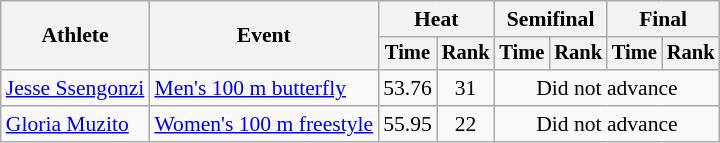<table class=wikitable style="font-size:90%">
<tr>
<th rowspan="2">Athlete</th>
<th rowspan="2">Event</th>
<th colspan="2">Heat</th>
<th colspan="2">Semifinal</th>
<th colspan="2">Final</th>
</tr>
<tr style="font-size:95%">
<th>Time</th>
<th>Rank</th>
<th>Time</th>
<th>Rank</th>
<th>Time</th>
<th>Rank</th>
</tr>
<tr align=center>
<td align=left><a href='#'>Jesse Ssengonzi</a></td>
<td align=left><a href='#'>Men's 100 m butterfly</a></td>
<td>53.76</td>
<td>31</td>
<td colspan="4">Did not advance</td>
</tr>
<tr align=center>
<td align=left><a href='#'>Gloria Muzito</a></td>
<td align=left><a href='#'>Women's 100 m freestyle</a></td>
<td>55.95</td>
<td>22</td>
<td colspan="4">Did not advance</td>
</tr>
</table>
